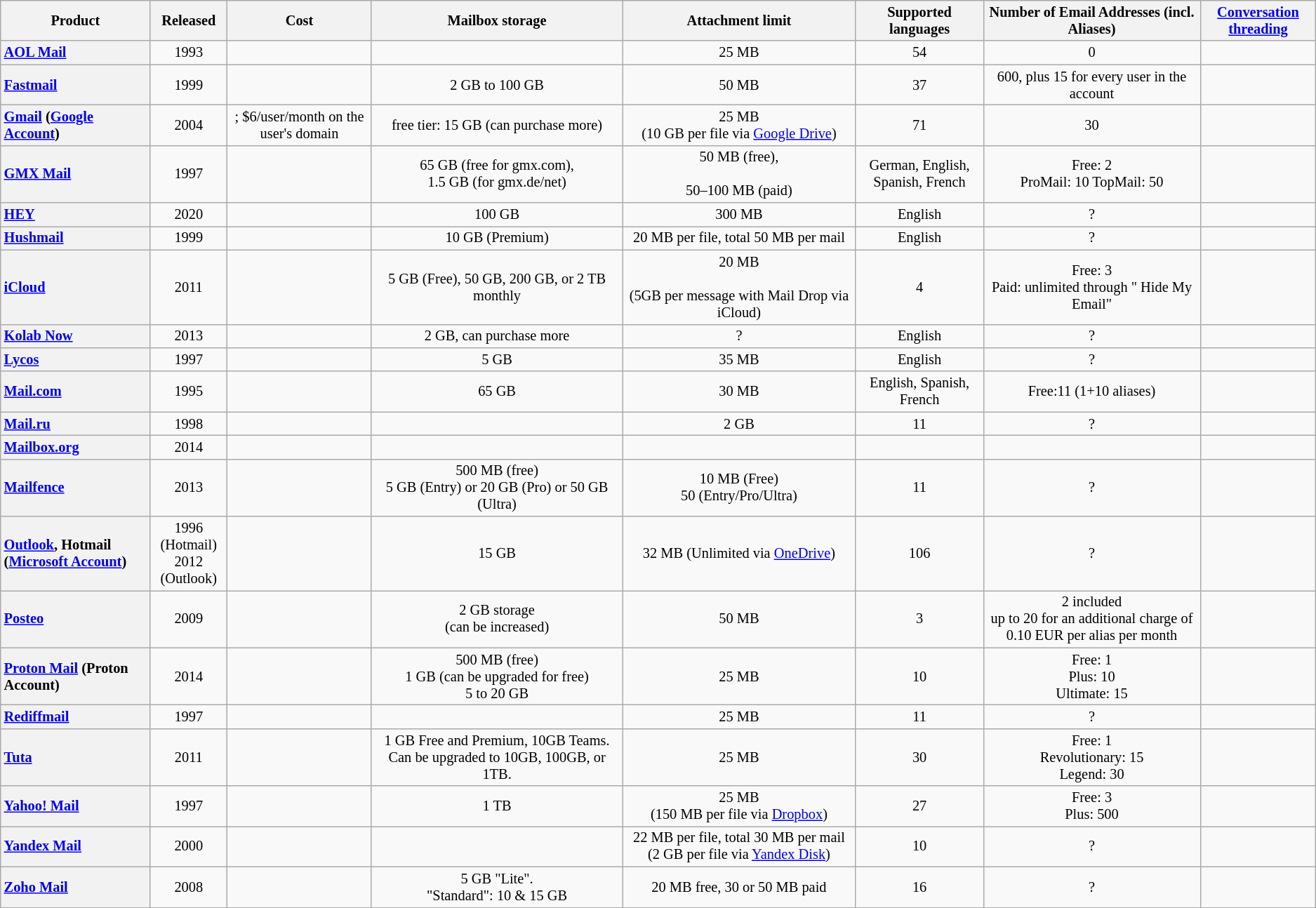<table class="wikitable sortable sort-under mw-datatable sticky-header" style="font-size:85%; text-align:center;">
<tr>
<th>Product</th>
<th>Released</th>
<th>Cost</th>
<th>Mailbox storage</th>
<th>Attachment limit</th>
<th>Supported languages</th>
<th>Number of Email Addresses (incl. Aliases)</th>
<th><a href='#'>Conversation threading</a></th>
</tr>
<tr>
<th style="text-align:left;"><a href='#'>AOL Mail</a></th>
<td>1993</td>
<td></td>
<td></td>
<td>25 MB</td>
<td>54</td>
<td>0</td>
<td></td>
</tr>
<tr>
<th style="text-align:left;"><a href='#'>Fastmail</a></th>
<td>1999<br></td>
<td></td>
<td>2 GB to 100 GB</td>
<td>50 MB</td>
<td>37<br></td>
<td>600, plus 15 for every user in the account</td>
<td></td>
</tr>
<tr>
<th style="text-align:left;"><a href='#'>Gmail</a> (<a href='#'>Google Account</a>)</th>
<td>2004<br></td>
<td>; $6/user/month on the user's domain</td>
<td>free tier: 15 GB (can purchase more)</td>
<td>25 MB<br>(10 GB per file via <a href='#'>Google Drive</a>)</td>
<td>71<br></td>
<td>30</td>
<td></td>
</tr>
<tr>
<th style="text-align:left;"><a href='#'>GMX Mail</a></th>
<td>1997<br></td>
<td></td>
<td>65 GB (free for gmx.com),<br> 1.5 GB (for gmx.de/net)</td>
<td>50 MB (free),<br><br> 50–100 MB (paid)</td>
<td>German, English, Spanish, French<br></td>
<td>Free: 2<br>ProMail: 10
TopMail: 50</td>
<td></td>
</tr>
<tr>
<th style="text-align:left;"><a href='#'>HEY</a><br></th>
<td>2020<br></td>
<td></td>
<td>100 GB</td>
<td>300 MB </td>
<td>English<br></td>
<td>?</td>
<td></td>
</tr>
<tr>
<th style="text-align:left;"><a href='#'>Hushmail</a></th>
<td>1999<br></td>
<td></td>
<td>10 GB (Premium)<br></td>
<td>20 MB per file, total 50 MB per mail</td>
<td>English<br></td>
<td>?</td>
<td></td>
</tr>
<tr>
<th style="text-align:left;"><a href='#'>iCloud</a></th>
<td>2011<br></td>
<td></td>
<td>5 GB (Free), 50 GB, 200 GB, or 2 TB monthly<br></td>
<td>20 MB<br><br>(5GB per message with Mail Drop via iCloud)</td>
<td>4<br></td>
<td>Free: 3<br>Paid: unlimited through " Hide My Email"</td>
<td></td>
</tr>
<tr>
<th style="text-align:left;"><a href='#'>Kolab Now</a></th>
<td>2013<br></td>
<td></td>
<td>2 GB, can purchase more</td>
<td>?</td>
<td>English<br></td>
<td>?</td>
<td></td>
</tr>
<tr>
<th style="text-align:left;"><a href='#'>Lycos</a></th>
<td>1997<br></td>
<td></td>
<td>5 GB<br></td>
<td>35 MB<br></td>
<td>English<br></td>
<td>?</td>
<td></td>
</tr>
<tr>
<th style="text-align:left;"><a href='#'>Mail.com</a></th>
<td>1995</td>
<td></td>
<td> 65 GB<br></td>
<td> 30 MB<br></td>
<td>English, Spanish, French<br></td>
<td>Free:11 (1+10 aliases)</td>
<td></td>
</tr>
<tr>
<th style="text-align:left;"><a href='#'>Mail.ru</a></th>
<td>1998</td>
<td></td>
<td><br></td>
<td>2 GB<br></td>
<td>11<br></td>
<td>?</td>
<td></td>
</tr>
<tr>
<th style="text-align:left;"><a href='#'>Mailbox.org</a></th>
<td>2014</td>
<td></td>
<td></td>
<td></td>
<td></td>
<td></td>
<td></td>
</tr>
<tr>
<th style="text-align:left;"><a href='#'>Mailfence</a></th>
<td>2013</td>
<td></td>
<td>500  MB (free)<br>5 GB (Entry) or 20 GB (Pro) or 50 GB (Ultra)</td>
<td>10 MB (Free)<br> 50 (Entry/Pro/Ultra)<br></td>
<td>11</td>
<td>?</td>
<td></td>
</tr>
<tr>
<th style="text-align:left;"><a href='#'>Outlook</a>, Hotmail (<a href='#'>Microsoft Account</a>) </th>
<td>1996 (Hotmail)<br>2012 (Outlook)<br></td>
<td></td>
<td>15 GB</td>
<td>32 MB (Unlimited via <a href='#'>OneDrive</a>)<br></td>
<td>106<br></td>
<td>?</td>
<td></td>
</tr>
<tr>
<th style="text-align:left;"><a href='#'>Posteo</a></th>
<td>2009</td>
<td></td>
<td>2 GB storage<br>(can be increased)</td>
<td>50 MB</td>
<td>3</td>
<td>2 included<br>up to 20 for an additional charge of 0.10 EUR per alias per month</td>
<td></td>
</tr>
<tr>
<th style="text-align:left;"><a href='#'>Proton Mail</a> (Proton Account)</th>
<td>2014<br></td>
<td></td>
<td>500 MB (free)<br>1 GB (can be upgraded for free)<br>5 to 20 GB</td>
<td>25 MB<br></td>
<td>10</td>
<td>Free: 1<br>Plus: 10<br>Ultimate: 15</td>
<td></td>
</tr>
<tr>
<th style="text-align:left;"><a href='#'>Rediffmail</a></th>
<td>1997<br></td>
<td></td>
<td><br></td>
<td>25 MB<br></td>
<td>11<br></td>
<td>?</td>
<td></td>
</tr>
<tr>
<th style="text-align:left;"><a href='#'>Tuta</a></th>
<td>2011<br></td>
<td></td>
<td>1 GB Free and Premium, 10GB Teams. Can be upgraded to 10GB, 100GB, or 1TB.<br></td>
<td>25 MB<br></td>
<td>30<br></td>
<td>Free: 1<br>Revolutionary: 15<br>Legend: 30</td>
<td></td>
</tr>
<tr>
<th style="text-align:left;"><a href='#'>Yahoo! Mail</a></th>
<td>1997 </td>
<td></td>
<td>1 TB</td>
<td>25 MB<br>(150 MB per file via <a href='#'>Dropbox</a>)</td>
<td>27<br></td>
<td>Free: 3<br>Plus: 500</td>
<td></td>
</tr>
<tr>
<th style="text-align:left;"><a href='#'>Yandex Mail</a></th>
<td>2000</td>
<td></td>
<td></td>
<td>22 MB per file, total 30 MB per mail (2 GB per file via <a href='#'>Yandex Disk</a>)</td>
<td>10<br></td>
<td>?</td>
<td></td>
</tr>
<tr>
<th style="text-align:left;"><a href='#'>Zoho Mail</a></th>
<td>2008<br></td>
<td></td>
<td>5 GB "Lite".<br>"Standard": 10 & 15 GB<br></td>
<td>20 MB free, 30 or 50 MB paid<br></td>
<td>16<br></td>
<td>?</td>
<td></td>
</tr>
</table>
